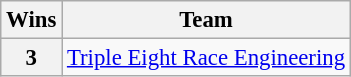<table class="wikitable" style="font-size: 95%;">
<tr>
<th>Wins</th>
<th>Team</th>
</tr>
<tr>
<th>3</th>
<td><a href='#'>Triple Eight Race Engineering</a></td>
</tr>
</table>
